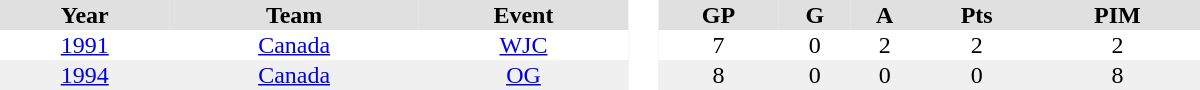<table border="0" cellpadding="1" cellspacing="0" style="text-align:center; width:50em">
<tr ALIGN="center" bgcolor="#e0e0e0">
<th>Year</th>
<th>Team</th>
<th>Event</th>
<th rowspan="99" bgcolor="#ffffff"> </th>
<th>GP</th>
<th>G</th>
<th>A</th>
<th>Pts</th>
<th>PIM</th>
</tr>
<tr>
<td><a href='#'>1991</a></td>
<td><a href='#'>Canada</a></td>
<td><a href='#'>WJC</a></td>
<td>7</td>
<td>0</td>
<td>2</td>
<td>2</td>
<td>2</td>
</tr>
<tr bgcolor="#f0f0f0">
<td><a href='#'>1994</a></td>
<td><a href='#'>Canada</a></td>
<td><a href='#'>OG</a></td>
<td>8</td>
<td>0</td>
<td>0</td>
<td>0</td>
<td>8</td>
</tr>
</table>
